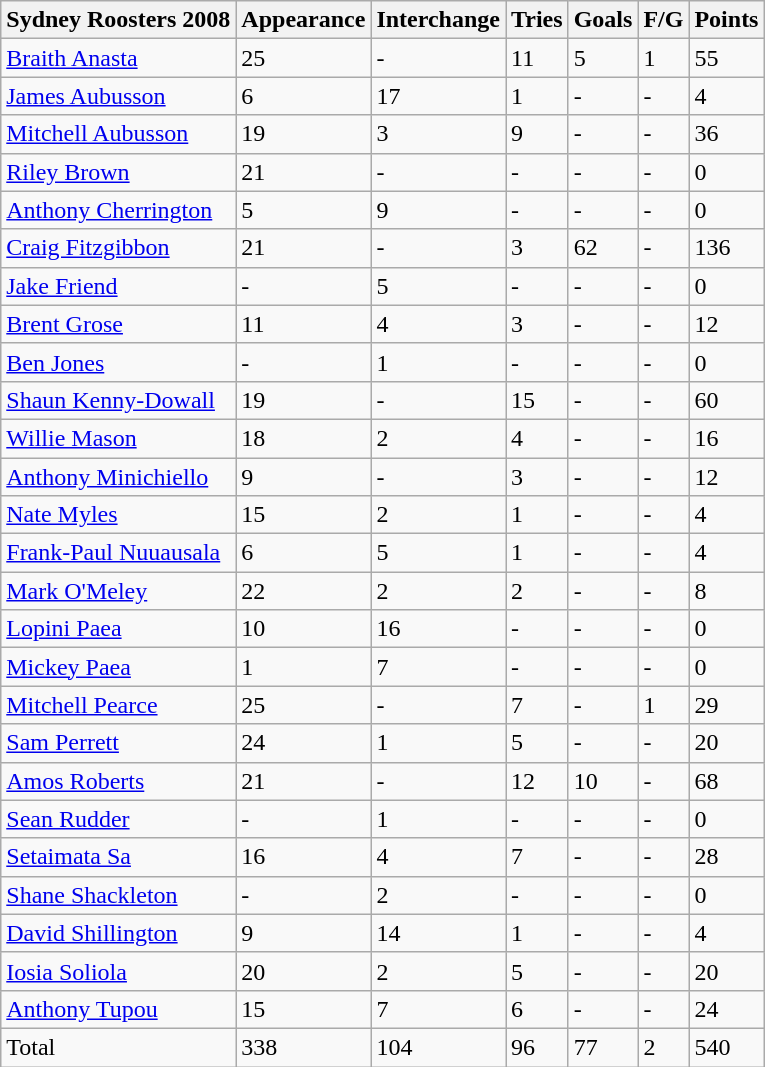<table class="wikitable">
<tr>
<th>Sydney Roosters 2008</th>
<th>Appearance</th>
<th>Interchange</th>
<th>Tries</th>
<th>Goals</th>
<th>F/G</th>
<th>Points</th>
</tr>
<tr>
<td><a href='#'>Braith Anasta</a></td>
<td>25</td>
<td>-</td>
<td>11</td>
<td>5</td>
<td>1</td>
<td>55</td>
</tr>
<tr>
<td><a href='#'>James Aubusson</a></td>
<td>6</td>
<td>17</td>
<td>1</td>
<td>-</td>
<td>-</td>
<td>4</td>
</tr>
<tr>
<td><a href='#'>Mitchell Aubusson</a></td>
<td>19</td>
<td>3</td>
<td>9</td>
<td>-</td>
<td>-</td>
<td>36</td>
</tr>
<tr>
<td><a href='#'>Riley Brown</a></td>
<td>21</td>
<td>-</td>
<td>-</td>
<td>-</td>
<td>-</td>
<td>0</td>
</tr>
<tr>
<td><a href='#'>Anthony Cherrington</a></td>
<td>5</td>
<td>9</td>
<td>-</td>
<td>-</td>
<td>-</td>
<td>0</td>
</tr>
<tr>
<td><a href='#'>Craig Fitzgibbon</a></td>
<td>21</td>
<td>-</td>
<td>3</td>
<td>62</td>
<td>-</td>
<td>136</td>
</tr>
<tr>
<td><a href='#'>Jake Friend</a></td>
<td>-</td>
<td>5</td>
<td>-</td>
<td>-</td>
<td>-</td>
<td>0</td>
</tr>
<tr>
<td><a href='#'>Brent Grose</a></td>
<td>11</td>
<td>4</td>
<td>3</td>
<td>-</td>
<td>-</td>
<td>12</td>
</tr>
<tr>
<td><a href='#'>Ben Jones</a></td>
<td>-</td>
<td>1</td>
<td>-</td>
<td>-</td>
<td>-</td>
<td>0</td>
</tr>
<tr>
<td><a href='#'>Shaun Kenny-Dowall</a></td>
<td>19</td>
<td>-</td>
<td>15</td>
<td>-</td>
<td>-</td>
<td>60</td>
</tr>
<tr>
<td><a href='#'>Willie Mason</a></td>
<td>18</td>
<td>2</td>
<td>4</td>
<td>-</td>
<td>-</td>
<td>16</td>
</tr>
<tr>
<td><a href='#'>Anthony Minichiello</a></td>
<td>9</td>
<td>-</td>
<td>3</td>
<td>-</td>
<td>-</td>
<td>12</td>
</tr>
<tr>
<td><a href='#'>Nate Myles</a></td>
<td>15</td>
<td>2</td>
<td>1</td>
<td>-</td>
<td>-</td>
<td>4</td>
</tr>
<tr>
<td><a href='#'>Frank-Paul Nuuausala</a></td>
<td>6</td>
<td>5</td>
<td>1</td>
<td>-</td>
<td>-</td>
<td>4</td>
</tr>
<tr>
<td><a href='#'>Mark O'Meley</a></td>
<td>22</td>
<td>2</td>
<td>2</td>
<td>-</td>
<td>-</td>
<td>8</td>
</tr>
<tr>
<td><a href='#'>Lopini Paea</a></td>
<td>10</td>
<td>16</td>
<td>-</td>
<td>-</td>
<td>-</td>
<td>0</td>
</tr>
<tr>
<td><a href='#'>Mickey Paea</a></td>
<td>1</td>
<td>7</td>
<td>-</td>
<td>-</td>
<td>-</td>
<td>0</td>
</tr>
<tr>
<td><a href='#'>Mitchell Pearce</a></td>
<td>25</td>
<td>-</td>
<td>7</td>
<td>-</td>
<td>1</td>
<td>29</td>
</tr>
<tr>
<td><a href='#'>Sam Perrett</a></td>
<td>24</td>
<td>1</td>
<td>5</td>
<td>-</td>
<td>-</td>
<td>20</td>
</tr>
<tr>
<td><a href='#'>Amos Roberts</a></td>
<td>21</td>
<td>-</td>
<td>12</td>
<td>10</td>
<td>-</td>
<td>68</td>
</tr>
<tr>
<td><a href='#'>Sean Rudder</a></td>
<td>-</td>
<td>1</td>
<td>-</td>
<td>-</td>
<td>-</td>
<td>0</td>
</tr>
<tr>
<td><a href='#'>Setaimata Sa</a></td>
<td>16</td>
<td>4</td>
<td>7</td>
<td>-</td>
<td>-</td>
<td>28</td>
</tr>
<tr>
<td><a href='#'>Shane Shackleton</a></td>
<td>-</td>
<td>2</td>
<td>-</td>
<td>-</td>
<td>-</td>
<td>0</td>
</tr>
<tr>
<td><a href='#'>David Shillington</a></td>
<td>9</td>
<td>14</td>
<td>1</td>
<td>-</td>
<td>-</td>
<td>4</td>
</tr>
<tr>
<td><a href='#'>Iosia Soliola</a></td>
<td>20</td>
<td>2</td>
<td>5</td>
<td>-</td>
<td>-</td>
<td>20</td>
</tr>
<tr>
<td><a href='#'>Anthony Tupou</a></td>
<td>15</td>
<td>7</td>
<td>6</td>
<td>-</td>
<td>-</td>
<td>24</td>
</tr>
<tr>
<td>Total</td>
<td>338</td>
<td>104</td>
<td>96</td>
<td>77</td>
<td>2</td>
<td>540</td>
</tr>
</table>
